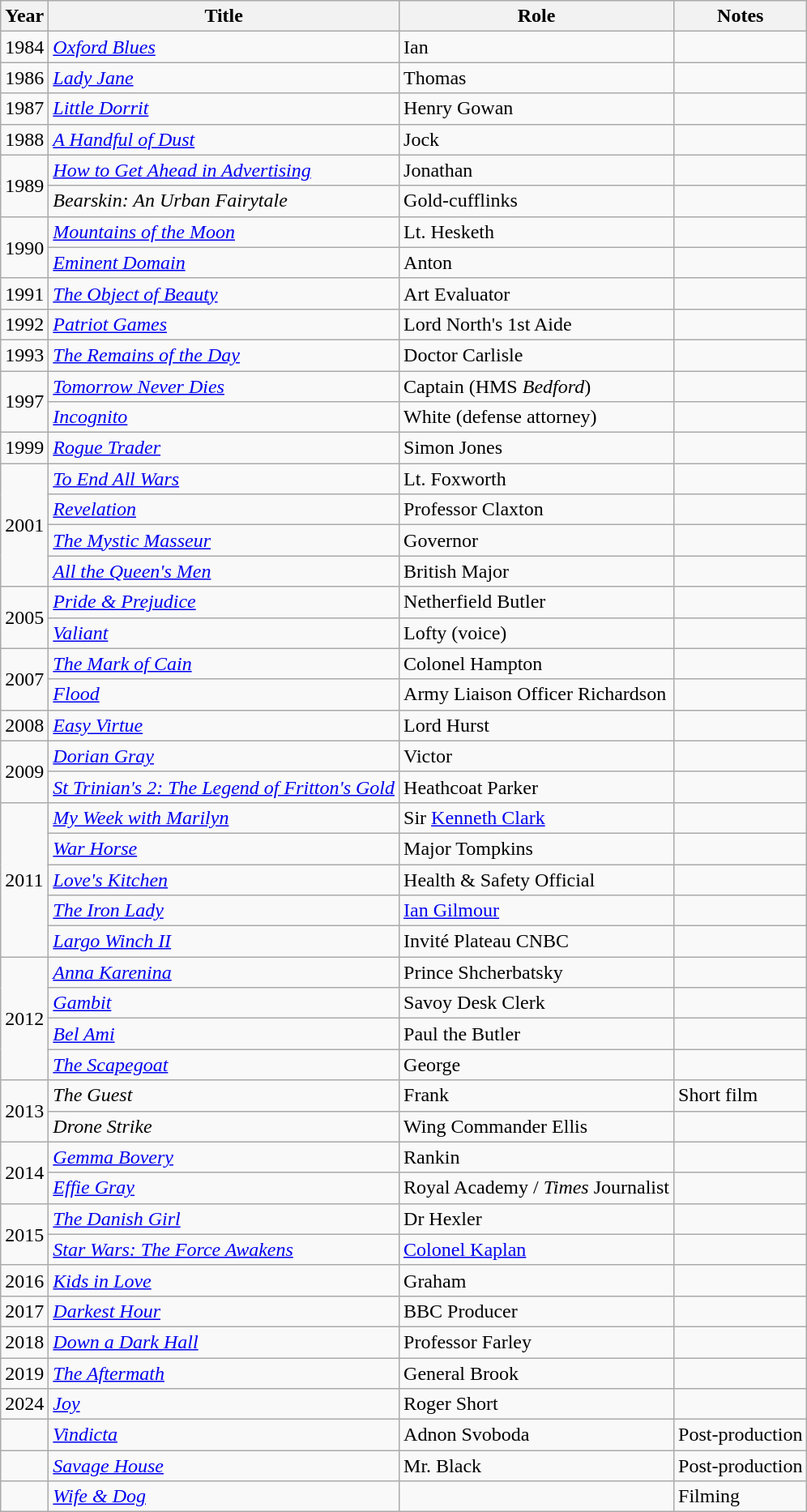<table class="wikitable">
<tr>
<th>Year</th>
<th>Title</th>
<th>Role</th>
<th>Notes</th>
</tr>
<tr>
<td>1984</td>
<td><em><a href='#'>Oxford Blues</a></em></td>
<td>Ian</td>
<td></td>
</tr>
<tr>
<td>1986</td>
<td><em><a href='#'>Lady Jane</a></em></td>
<td>Thomas</td>
<td></td>
</tr>
<tr>
<td>1987</td>
<td><em><a href='#'>Little Dorrit</a></em></td>
<td>Henry Gowan</td>
<td></td>
</tr>
<tr>
<td>1988</td>
<td><em><a href='#'>A Handful of Dust</a></em></td>
<td>Jock</td>
<td></td>
</tr>
<tr>
<td rowspan="2">1989</td>
<td><em><a href='#'>How to Get Ahead in Advertising</a></em></td>
<td>Jonathan</td>
<td></td>
</tr>
<tr>
<td><em>Bearskin: An Urban Fairytale</em></td>
<td>Gold-cufflinks</td>
<td></td>
</tr>
<tr>
<td rowspan="2">1990</td>
<td><em><a href='#'>Mountains of the Moon</a></em></td>
<td>Lt. Hesketh</td>
<td></td>
</tr>
<tr>
<td><em><a href='#'>Eminent Domain</a></em></td>
<td>Anton</td>
<td></td>
</tr>
<tr>
<td>1991</td>
<td><em><a href='#'>The Object of Beauty</a></em></td>
<td>Art Evaluator</td>
<td></td>
</tr>
<tr>
<td>1992</td>
<td><em><a href='#'>Patriot Games</a></em></td>
<td>Lord North's 1st Aide</td>
<td></td>
</tr>
<tr>
<td>1993</td>
<td><em><a href='#'>The Remains of the Day</a></em></td>
<td>Doctor Carlisle</td>
<td></td>
</tr>
<tr>
<td rowspan="2">1997</td>
<td><em><a href='#'>Tomorrow Never Dies</a></em></td>
<td>Captain (HMS <em>Bedford</em>)</td>
<td></td>
</tr>
<tr>
<td><em><a href='#'>Incognito</a></em></td>
<td>White (defense attorney)</td>
<td></td>
</tr>
<tr>
<td>1999</td>
<td><em><a href='#'>Rogue Trader</a></em></td>
<td>Simon Jones</td>
<td></td>
</tr>
<tr>
<td rowspan="4">2001</td>
<td><em><a href='#'>To End All Wars</a></em></td>
<td>Lt. Foxworth</td>
<td></td>
</tr>
<tr>
<td><em><a href='#'>Revelation</a></em></td>
<td>Professor Claxton</td>
<td></td>
</tr>
<tr>
<td><em><a href='#'>The Mystic Masseur</a></em></td>
<td>Governor</td>
<td></td>
</tr>
<tr>
<td><em><a href='#'>All the Queen's Men</a></em></td>
<td>British Major</td>
<td></td>
</tr>
<tr>
<td rowspan="2">2005</td>
<td><em><a href='#'>Pride & Prejudice</a></em></td>
<td>Netherfield Butler</td>
<td></td>
</tr>
<tr>
<td><em><a href='#'>Valiant</a></em></td>
<td>Lofty (voice)</td>
<td></td>
</tr>
<tr>
<td rowspan="2">2007</td>
<td><em><a href='#'>The Mark of Cain</a></em></td>
<td>Colonel Hampton</td>
<td></td>
</tr>
<tr>
<td><em><a href='#'>Flood</a></em></td>
<td>Army Liaison Officer Richardson</td>
<td></td>
</tr>
<tr>
<td>2008</td>
<td><em><a href='#'>Easy Virtue</a></em></td>
<td>Lord Hurst</td>
<td></td>
</tr>
<tr>
<td rowspan="2">2009</td>
<td><em><a href='#'>Dorian Gray</a></em></td>
<td>Victor</td>
<td></td>
</tr>
<tr>
<td><em><a href='#'>St Trinian's 2: The Legend of Fritton's Gold</a></em></td>
<td>Heathcoat Parker</td>
<td></td>
</tr>
<tr>
<td rowspan="5">2011</td>
<td><em><a href='#'>My Week with Marilyn</a></em></td>
<td>Sir <a href='#'>Kenneth Clark</a></td>
<td></td>
</tr>
<tr>
<td><em><a href='#'>War Horse</a></em></td>
<td>Major Tompkins</td>
<td></td>
</tr>
<tr>
<td><em><a href='#'>Love's Kitchen</a></em></td>
<td>Health & Safety Official</td>
<td></td>
</tr>
<tr>
<td><em><a href='#'>The Iron Lady</a></em></td>
<td><a href='#'>Ian Gilmour</a></td>
<td></td>
</tr>
<tr>
<td><em><a href='#'>Largo Winch II</a></em></td>
<td>Invité Plateau CNBC</td>
<td></td>
</tr>
<tr>
<td rowspan="4">2012</td>
<td><em><a href='#'>Anna Karenina</a></em></td>
<td>Prince Shcherbatsky</td>
<td></td>
</tr>
<tr>
<td><em><a href='#'>Gambit</a></em></td>
<td>Savoy Desk Clerk</td>
<td></td>
</tr>
<tr>
<td><em><a href='#'>Bel Ami</a></em></td>
<td>Paul the Butler</td>
<td></td>
</tr>
<tr>
<td><em><a href='#'>The Scapegoat</a></em></td>
<td>George</td>
<td></td>
</tr>
<tr>
<td rowspan="2">2013</td>
<td><em>The Guest</em></td>
<td>Frank</td>
<td>Short film</td>
</tr>
<tr>
<td><em>Drone Strike</em></td>
<td>Wing Commander Ellis</td>
<td></td>
</tr>
<tr>
<td rowspan="2">2014</td>
<td><em><a href='#'>Gemma Bovery</a></em></td>
<td>Rankin</td>
<td></td>
</tr>
<tr>
<td><em><a href='#'>Effie Gray</a></em></td>
<td>Royal Academy / <em>Times</em> Journalist</td>
<td></td>
</tr>
<tr>
<td rowspan="2">2015</td>
<td><em><a href='#'>The Danish Girl</a></em></td>
<td>Dr Hexler</td>
<td></td>
</tr>
<tr>
<td><em><a href='#'>Star Wars: The Force Awakens</a></em></td>
<td><a href='#'>Colonel Kaplan</a></td>
<td></td>
</tr>
<tr>
<td>2016</td>
<td><em><a href='#'>Kids in Love</a></em></td>
<td>Graham</td>
<td></td>
</tr>
<tr>
<td>2017</td>
<td><em><a href='#'>Darkest Hour</a></em></td>
<td>BBC Producer</td>
<td></td>
</tr>
<tr>
<td>2018</td>
<td><em><a href='#'>Down a Dark Hall</a></em></td>
<td>Professor Farley</td>
<td></td>
</tr>
<tr>
<td>2019</td>
<td><em><a href='#'>The Aftermath</a></em></td>
<td>General Brook</td>
<td></td>
</tr>
<tr>
<td>2024</td>
<td><em><a href='#'>Joy</a></em></td>
<td>Roger Short</td>
<td></td>
</tr>
<tr>
<td></td>
<td><em><a href='#'>Vindicta</a></em></td>
<td>Adnon Svoboda</td>
<td>Post-production</td>
</tr>
<tr>
<td></td>
<td><em><a href='#'>Savage House</a></em></td>
<td>Mr. Black</td>
<td>Post-production</td>
</tr>
<tr>
<td></td>
<td><em><a href='#'>Wife & Dog</a></em></td>
<td></td>
<td>Filming</td>
</tr>
</table>
